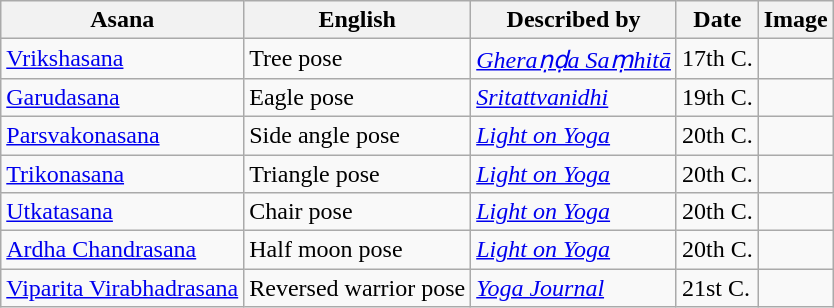<table class="wikitable sortable">
<tr>
<th>Asana</th>
<th>English</th>
<th>Described by</th>
<th>Date</th>
<th>Image</th>
</tr>
<tr>
<td><a href='#'>Vrikshasana</a></td>
<td>Tree pose</td>
<td><em><a href='#'>Gheraṇḍa Saṃhitā</a></em></td>
<td>17th C.</td>
<td></td>
</tr>
<tr>
<td><a href='#'>Garudasana</a></td>
<td>Eagle pose</td>
<td><em><a href='#'>Sritattvanidhi</a></em></td>
<td>19th C.</td>
<td></td>
</tr>
<tr>
<td><a href='#'>Parsvakonasana</a></td>
<td>Side angle pose</td>
<td><em><a href='#'>Light on Yoga</a></em></td>
<td>20th C.</td>
<td></td>
</tr>
<tr>
<td><a href='#'>Trikonasana</a></td>
<td>Triangle pose</td>
<td><em><a href='#'>Light on Yoga</a></em></td>
<td>20th C.</td>
<td></td>
</tr>
<tr>
<td><a href='#'>Utkatasana</a></td>
<td>Chair pose</td>
<td><em><a href='#'>Light on Yoga</a></em></td>
<td>20th C.</td>
<td></td>
</tr>
<tr>
<td><a href='#'>Ardha Chandrasana</a></td>
<td>Half moon pose</td>
<td><em><a href='#'>Light on Yoga</a></em></td>
<td>20th C.</td>
<td></td>
</tr>
<tr>
<td><a href='#'>Viparita Virabhadrasana</a></td>
<td>Reversed warrior pose</td>
<td><em><a href='#'>Yoga Journal</a></em></td>
<td>21st C.</td>
<td></td>
</tr>
</table>
